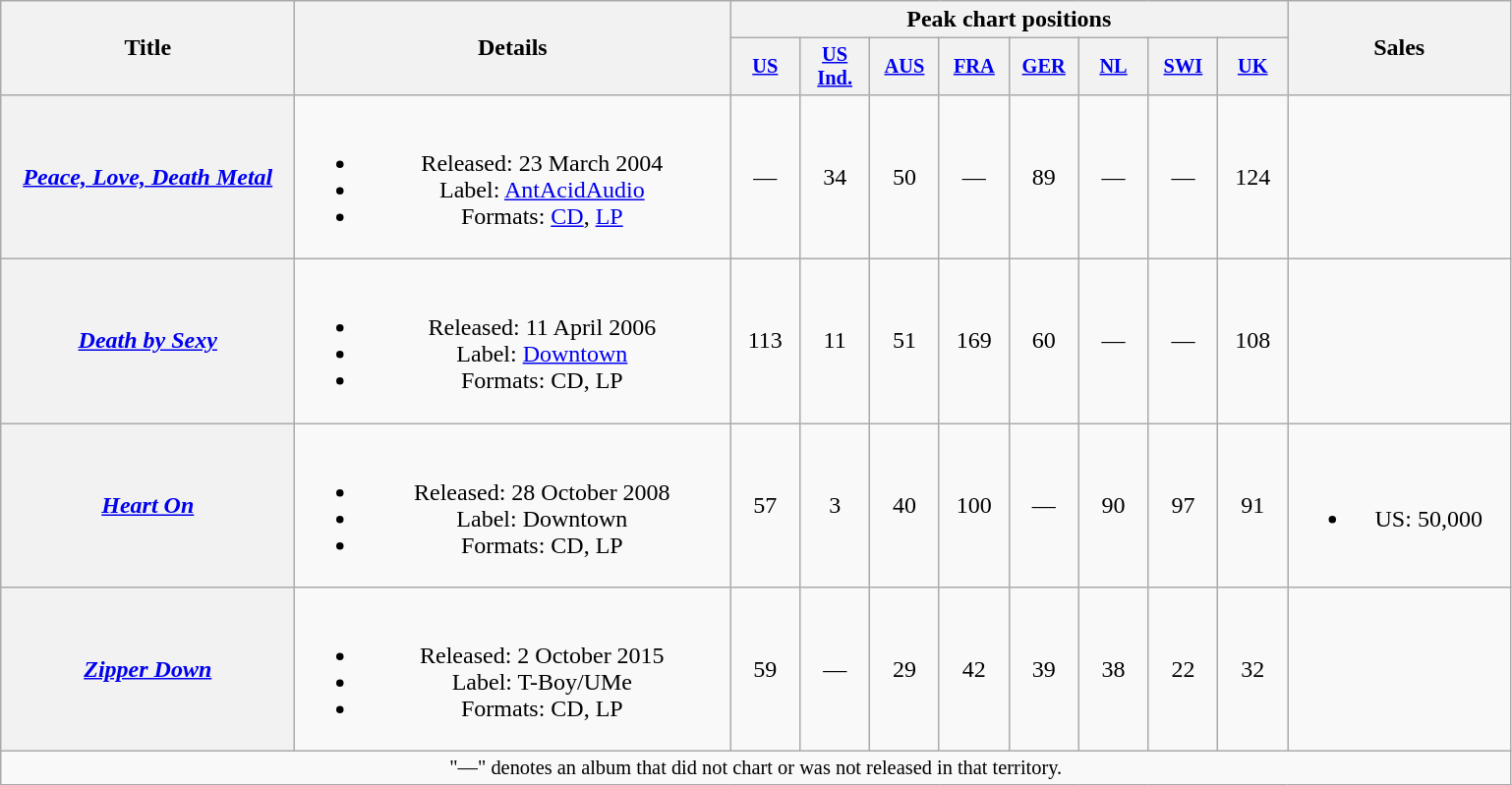<table class="wikitable plainrowheaders" style="text-align:center;" border="1">
<tr>
<th rowspan="2" scope="col" style="width:12em;">Title</th>
<th rowspan="2" scope="col" style="width:18em;">Details</th>
<th colspan="8" scope="col">Peak chart positions</th>
<th rowspan="2" scope="col" style="width:9em;">Sales</th>
</tr>
<tr>
<th scope="col" style="width:3em;font-size:85%;"><a href='#'>US</a><br></th>
<th scope="col" style="width:3em;font-size:85%;"><a href='#'>US<br>Ind.</a><br></th>
<th scope="col" style="width:3em;font-size:85%;"><a href='#'>AUS</a><br></th>
<th scope="col" style="width:3em;font-size:85%;"><a href='#'>FRA</a><br></th>
<th scope="col" style="width:3em;font-size:85%;"><a href='#'>GER</a><br></th>
<th scope="col" style="width:3em;font-size:85%;"><a href='#'>NL</a><br></th>
<th scope="col" style="width:3em;font-size:85%;"><a href='#'>SWI</a><br></th>
<th scope="col" style="width:3em;font-size:85%;"><a href='#'>UK</a><br></th>
</tr>
<tr>
<th scope="row"><em><a href='#'>Peace, Love, Death Metal</a></em></th>
<td><br><ul><li>Released: 23 March 2004</li><li>Label: <a href='#'>AntAcidAudio</a></li><li>Formats: <a href='#'>CD</a>, <a href='#'>LP</a></li></ul></td>
<td>—</td>
<td>34</td>
<td>50</td>
<td>—</td>
<td>89</td>
<td>—</td>
<td>—</td>
<td>124</td>
<td></td>
</tr>
<tr>
<th scope="row"><em><a href='#'>Death by Sexy</a></em></th>
<td><br><ul><li>Released: 11 April 2006</li><li>Label: <a href='#'>Downtown</a></li><li>Formats: CD, LP</li></ul></td>
<td>113</td>
<td>11</td>
<td>51</td>
<td>169</td>
<td>60</td>
<td>—</td>
<td>—</td>
<td>108</td>
<td></td>
</tr>
<tr>
<th scope="row"><em><a href='#'>Heart On</a></em></th>
<td><br><ul><li>Released: 28 October 2008</li><li>Label: Downtown</li><li>Formats: CD, LP</li></ul></td>
<td>57</td>
<td>3</td>
<td>40</td>
<td>100</td>
<td>—</td>
<td>90</td>
<td>97</td>
<td>91</td>
<td><br><ul><li>US: 50,000</li></ul></td>
</tr>
<tr>
<th scope="row"><em><a href='#'>Zipper Down</a></em></th>
<td><br><ul><li>Released: 2 October 2015</li><li>Label: T-Boy/UMe</li><li>Formats: CD, LP</li></ul></td>
<td>59</td>
<td>—</td>
<td>29</td>
<td>42</td>
<td>39</td>
<td>38</td>
<td>22</td>
<td>32</td>
<td></td>
</tr>
<tr>
<td colspan="20" style="font-size:85%">"—" denotes an album that did not chart or was not released in that territory.</td>
</tr>
</table>
